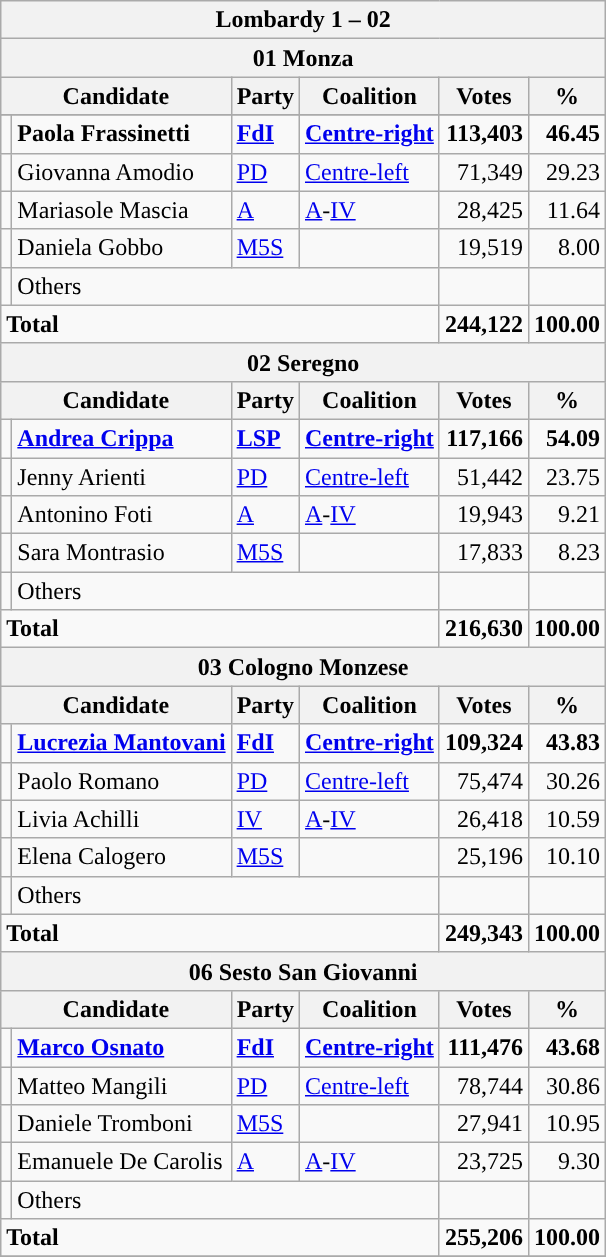<table class=wikitable style=text-align:right>
<tr>
<th colspan=6>Lombardy 1 – 02</th>
</tr>
<tr>
<th colspan=6>01 Monza</th>
</tr>
<tr>
<th colspan=2>Candidate</th>
<th>Party</th>
<th>Coalition</th>
<th>Votes</th>
<th>%</th>
</tr>
<tr>
</tr>
<tr>
<td></td>
<td align=left><strong>Paola Frassinetti</strong></td>
<td align=left><strong><a href='#'>FdI</a></strong></td>
<td align=left><strong><a href='#'>Centre-right</a></strong></td>
<td><strong>113,403</strong></td>
<td><strong>46.45</strong></td>
</tr>
<tr>
<td></td>
<td align=left>Giovanna Amodio</td>
<td align=left><a href='#'>PD</a></td>
<td align=left><a href='#'>Centre-left</a></td>
<td>71,349</td>
<td>29.23</td>
</tr>
<tr>
<td></td>
<td align=left>Mariasole Mascia</td>
<td align=left><a href='#'>A</a></td>
<td align=left><a href='#'>A</a>-<a href='#'>IV</a></td>
<td>28,425</td>
<td>11.64</td>
</tr>
<tr>
<td></td>
<td align=left>Daniela Gobbo</td>
<td align=left><a href='#'>M5S</a></td>
<td></td>
<td>19,519</td>
<td>8.00</td>
</tr>
<tr>
<td></td>
<td align=left colspan=3>Others</td>
<td></td>
<td></td>
</tr>
<tr>
<td align=left colspan=4><strong>Total</strong></td>
<td><strong>244,122</strong></td>
<td><strong>100.00</strong></td>
</tr>
<tr>
<th colspan=6>02 Seregno</th>
</tr>
<tr>
<th colspan=2>Candidate</th>
<th>Party</th>
<th>Coalition</th>
<th>Votes</th>
<th>%</th>
</tr>
<tr>
<td></td>
<td align=left><strong><a href='#'>Andrea Crippa</a></strong></td>
<td align=left><strong><a href='#'>LSP</a></strong></td>
<td align=left><strong><a href='#'>Centre-right</a></strong></td>
<td><strong>117,166</strong></td>
<td><strong>54.09</strong></td>
</tr>
<tr>
<td></td>
<td align=left>Jenny Arienti</td>
<td align=left><a href='#'>PD</a></td>
<td align=left><a href='#'>Centre-left</a></td>
<td>51,442</td>
<td>23.75</td>
</tr>
<tr>
<td></td>
<td align=left>Antonino Foti</td>
<td align=left><a href='#'>A</a></td>
<td align=left><a href='#'>A</a>-<a href='#'>IV</a></td>
<td>19,943</td>
<td>9.21</td>
</tr>
<tr>
<td></td>
<td align=left>Sara Montrasio</td>
<td align=left><a href='#'>M5S</a></td>
<td></td>
<td>17,833</td>
<td>8.23</td>
</tr>
<tr>
<td></td>
<td align=left colspan=3>Others</td>
<td></td>
<td></td>
</tr>
<tr>
<td align=left colspan=4><strong>Total</strong></td>
<td><strong>216,630</strong></td>
<td><strong>100.00</strong></td>
</tr>
<tr>
<th colspan=6>03 Cologno Monzese</th>
</tr>
<tr>
<th colspan=2>Candidate</th>
<th>Party</th>
<th>Coalition</th>
<th>Votes</th>
<th>%</th>
</tr>
<tr>
<td></td>
<td align=left><strong><a href='#'>Lucrezia Mantovani</a></strong></td>
<td align=left><strong><a href='#'>FdI</a></strong></td>
<td align=left><strong><a href='#'>Centre-right</a></strong></td>
<td><strong>109,324</strong></td>
<td><strong>43.83</strong></td>
</tr>
<tr>
<td></td>
<td align=left>Paolo Romano</td>
<td align=left><a href='#'>PD</a></td>
<td align=left><a href='#'>Centre-left</a></td>
<td>75,474</td>
<td>30.26</td>
</tr>
<tr>
<td></td>
<td align=left>Livia Achilli</td>
<td align=left><a href='#'>IV</a></td>
<td align=left><a href='#'>A</a>-<a href='#'>IV</a></td>
<td>26,418</td>
<td>10.59</td>
</tr>
<tr>
<td></td>
<td align=left>Elena Calogero</td>
<td align=left><a href='#'>M5S</a></td>
<td></td>
<td>25,196</td>
<td>10.10</td>
</tr>
<tr>
<td></td>
<td align=left colspan=3>Others</td>
<td></td>
<td></td>
</tr>
<tr>
<td align=left colspan=4><strong>Total</strong></td>
<td><strong>249,343</strong></td>
<td><strong>100.00</strong></td>
</tr>
<tr>
<th colspan=6>06 Sesto San Giovanni</th>
</tr>
<tr>
<th colspan=2>Candidate</th>
<th>Party</th>
<th>Coalition</th>
<th>Votes</th>
<th>%</th>
</tr>
<tr>
<td></td>
<td align=left><strong><a href='#'>Marco Osnato</a></strong></td>
<td align=left><strong><a href='#'>FdI</a></strong></td>
<td align=left><strong><a href='#'>Centre-right</a></strong></td>
<td><strong>111,476</strong></td>
<td><strong>43.68</strong></td>
</tr>
<tr>
<td></td>
<td align=left>Matteo Mangili</td>
<td align=left><a href='#'>PD</a></td>
<td align=left><a href='#'>Centre-left</a></td>
<td>78,744</td>
<td>30.86</td>
</tr>
<tr>
<td></td>
<td align=left>Daniele Tromboni</td>
<td align=left><a href='#'>M5S</a></td>
<td></td>
<td>27,941</td>
<td>10.95</td>
</tr>
<tr>
<td></td>
<td align=left>Emanuele De Carolis</td>
<td align=left><a href='#'>A</a></td>
<td align=left><a href='#'>A</a>-<a href='#'>IV</a></td>
<td>23,725</td>
<td>9.30</td>
</tr>
<tr>
<td></td>
<td align=left colspan=3>Others</td>
<td></td>
<td></td>
</tr>
<tr>
<td align=left colspan=4><strong>Total</strong></td>
<td><strong>255,206</strong></td>
<td><strong>100.00</strong></td>
</tr>
<tr>
</tr>
</table>
